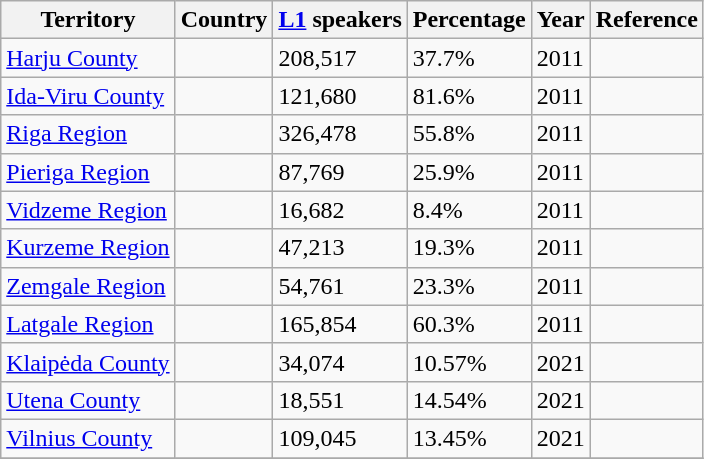<table class="wikitable sortable">
<tr>
<th>Territory</th>
<th>Country</th>
<th><a href='#'>L1</a> speakers</th>
<th>Percentage</th>
<th>Year</th>
<th>Reference</th>
</tr>
<tr>
<td><a href='#'>Harju County</a></td>
<td></td>
<td>208,517</td>
<td>37.7%</td>
<td>2011</td>
<td></td>
</tr>
<tr>
<td><a href='#'>Ida-Viru County</a></td>
<td></td>
<td>121,680</td>
<td>81.6%</td>
<td>2011</td>
<td></td>
</tr>
<tr>
<td><a href='#'>Riga Region</a></td>
<td></td>
<td>326,478</td>
<td>55.8%</td>
<td>2011</td>
<td></td>
</tr>
<tr>
<td><a href='#'>Pieriga Region</a></td>
<td></td>
<td>87,769</td>
<td>25.9%</td>
<td>2011</td>
<td></td>
</tr>
<tr>
<td><a href='#'>Vidzeme Region</a></td>
<td></td>
<td>16,682</td>
<td>8.4%</td>
<td>2011</td>
<td></td>
</tr>
<tr>
<td><a href='#'>Kurzeme Region</a></td>
<td></td>
<td>47,213</td>
<td>19.3%</td>
<td>2011</td>
<td></td>
</tr>
<tr>
<td><a href='#'>Zemgale Region</a></td>
<td></td>
<td>54,761</td>
<td>23.3%</td>
<td>2011</td>
<td></td>
</tr>
<tr>
<td><a href='#'>Latgale Region</a></td>
<td></td>
<td>165,854</td>
<td>60.3%</td>
<td>2011</td>
<td></td>
</tr>
<tr>
<td><a href='#'>Klaipėda County</a></td>
<td></td>
<td>34,074</td>
<td>10.57%</td>
<td>2021</td>
<td></td>
</tr>
<tr>
<td><a href='#'>Utena County</a></td>
<td></td>
<td>18,551</td>
<td>14.54%</td>
<td>2021</td>
<td></td>
</tr>
<tr>
<td><a href='#'>Vilnius County</a></td>
<td></td>
<td>109,045</td>
<td>13.45%</td>
<td>2021</td>
<td></td>
</tr>
<tr>
</tr>
</table>
